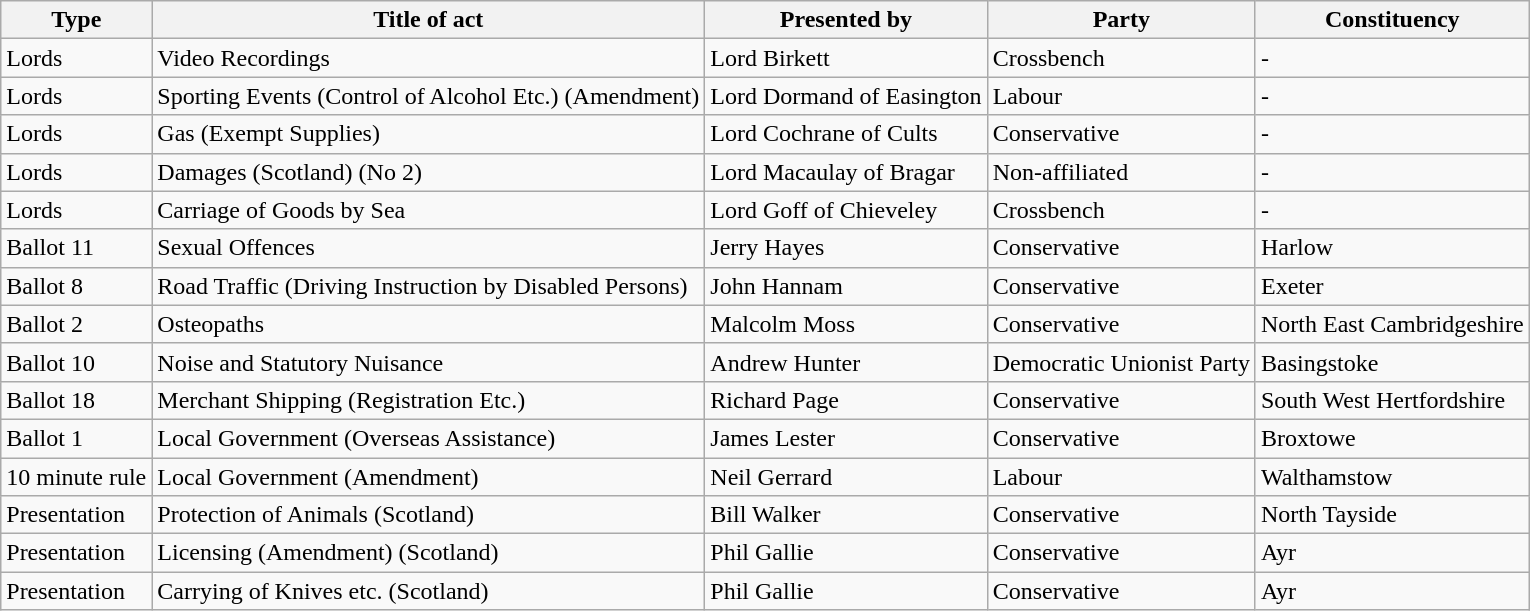<table class="wikitable">
<tr>
<th>Type</th>
<th>Title of act</th>
<th>Presented by</th>
<th>Party</th>
<th>Constituency</th>
</tr>
<tr>
<td>Lords</td>
<td>Video Recordings</td>
<td>Lord Birkett</td>
<td>Crossbench</td>
<td>-</td>
</tr>
<tr>
<td>Lords</td>
<td>Sporting Events (Control of Alcohol Etc.) (Amendment)</td>
<td>Lord Dormand of Easington</td>
<td>Labour</td>
<td>-</td>
</tr>
<tr>
<td>Lords</td>
<td>Gas (Exempt Supplies)</td>
<td>Lord Cochrane of Cults</td>
<td>Conservative</td>
<td>-</td>
</tr>
<tr>
<td>Lords</td>
<td>Damages (Scotland) (No 2)</td>
<td>Lord Macaulay of Bragar</td>
<td>Non-affiliated</td>
<td>-</td>
</tr>
<tr>
<td>Lords</td>
<td>Carriage of Goods by Sea</td>
<td>Lord Goff of Chieveley</td>
<td>Crossbench</td>
<td>-</td>
</tr>
<tr>
<td>Ballot 11</td>
<td>Sexual Offences</td>
<td>Jerry Hayes</td>
<td>Conservative</td>
<td>Harlow</td>
</tr>
<tr>
<td>Ballot 8</td>
<td>Road Traffic (Driving Instruction by Disabled Persons)</td>
<td>John Hannam</td>
<td>Conservative</td>
<td>Exeter</td>
</tr>
<tr>
<td>Ballot 2</td>
<td>Osteopaths</td>
<td>Malcolm Moss</td>
<td>Conservative</td>
<td>North East Cambridgeshire</td>
</tr>
<tr>
<td>Ballot 10</td>
<td>Noise and Statutory Nuisance</td>
<td>Andrew Hunter</td>
<td>Democratic Unionist Party</td>
<td>Basingstoke</td>
</tr>
<tr>
<td>Ballot 18</td>
<td>Merchant Shipping (Registration Etc.)</td>
<td>Richard Page</td>
<td>Conservative</td>
<td>South West Hertfordshire</td>
</tr>
<tr>
<td>Ballot 1</td>
<td>Local Government (Overseas Assistance)</td>
<td>James Lester</td>
<td>Conservative</td>
<td>Broxtowe</td>
</tr>
<tr>
<td>10 minute rule</td>
<td>Local Government (Amendment)</td>
<td>Neil Gerrard</td>
<td>Labour</td>
<td>Walthamstow</td>
</tr>
<tr>
<td>Presentation</td>
<td>Protection of Animals (Scotland)</td>
<td>Bill Walker</td>
<td>Conservative</td>
<td>North Tayside</td>
</tr>
<tr>
<td>Presentation</td>
<td>Licensing (Amendment) (Scotland)</td>
<td>Phil Gallie</td>
<td>Conservative</td>
<td>Ayr</td>
</tr>
<tr>
<td>Presentation</td>
<td>Carrying of Knives etc. (Scotland)</td>
<td>Phil Gallie</td>
<td>Conservative</td>
<td>Ayr</td>
</tr>
</table>
